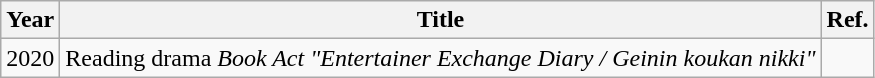<table class="wikitable">
<tr>
<th>Year</th>
<th>Title</th>
<th>Ref.</th>
</tr>
<tr>
<td>2020</td>
<td>Reading drama <em>Book Act "Entertainer Exchange Diary / Geinin koukan nikki"</em></td>
<td></td>
</tr>
</table>
